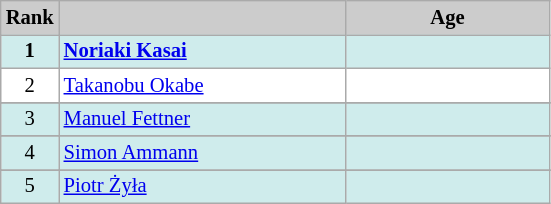<table class="wikitable plainrowheaders" style="background:#fff; font-size:86%; line-height:16px; border:grey solid 1px; border-collapse:collapse;">
<tr style="background:#ccc; text-align:center;">
<th style="background:#ccc;">Rank</th>
<th style="background:#ccc;" width="185"></th>
<th style="background:#ccc;" width="129">Age</th>
</tr>
<tr bgcolor=#CFECEC>
<td align=center><strong>1</strong></td>
<td> <strong><a href='#'>Noriaki Kasai</a></strong></td>
<td><strong></strong></td>
</tr>
<tr>
<td align=center>2</td>
<td> <a href='#'>Takanobu Okabe</a></td>
<td></td>
</tr>
<tr>
</tr>
<tr bgcolor=#CFECEC>
<td align=center>3</td>
<td> <a href='#'>Manuel Fettner</a></td>
<td></td>
</tr>
<tr>
</tr>
<tr bgcolor=#CFECEC>
<td align=center>4</td>
<td> <a href='#'>Simon Ammann</a></td>
<td></td>
</tr>
<tr>
</tr>
<tr bgcolor=#CFECEC>
<td align=center>5</td>
<td> <a href='#'>Piotr Żyła</a></td>
<td></td>
</tr>
</table>
